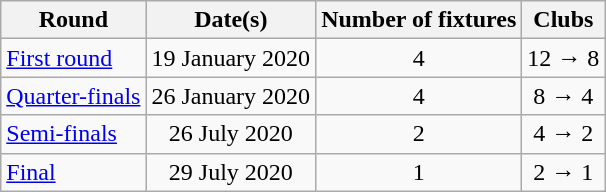<table class="wikitable" style="text-align:center">
<tr>
<th>Round</th>
<th>Date(s) </th>
<th>Number of fixtures</th>
<th>Clubs</th>
</tr>
<tr>
<td style="text-align:left;"><a href='#'>First round</a></td>
<td>19 January 2020</td>
<td>4</td>
<td>12 → 8</td>
</tr>
<tr>
<td style="text-align:left;"><a href='#'>Quarter-finals</a></td>
<td>26 January 2020</td>
<td>4</td>
<td>8 → 4</td>
</tr>
<tr>
<td style="text-align:left;"><a href='#'>Semi-finals</a></td>
<td>26 July 2020</td>
<td>2</td>
<td>4 → 2</td>
</tr>
<tr>
<td style="text-align:left;"><a href='#'>Final</a></td>
<td>29 July 2020</td>
<td>1</td>
<td>2 → 1</td>
</tr>
</table>
